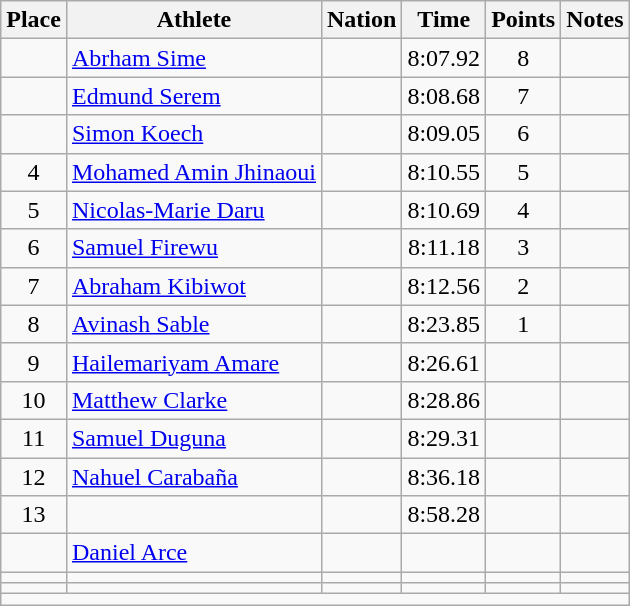<table class="wikitable mw-datatable sortable" style="text-align:center;">
<tr>
<th scope="col">Place</th>
<th scope="col">Athlete</th>
<th scope="col">Nation</th>
<th scope="col">Time</th>
<th scope="col">Points</th>
<th scope="col">Notes</th>
</tr>
<tr>
<td></td>
<td align="left"><a href='#'>Abrham Sime</a></td>
<td align="left"></td>
<td>8:07.92</td>
<td>8</td>
<td></td>
</tr>
<tr>
<td></td>
<td align="left"><a href='#'>Edmund Serem</a></td>
<td align="left"></td>
<td>8:08.68</td>
<td>7</td>
<td></td>
</tr>
<tr>
<td></td>
<td align="left"><a href='#'>Simon Koech</a></td>
<td align="left"></td>
<td>8:09.05</td>
<td>6</td>
<td></td>
</tr>
<tr>
<td>4</td>
<td align="left"><a href='#'>Mohamed Amin Jhinaoui</a></td>
<td align="left"></td>
<td>8:10.55</td>
<td>5</td>
<td></td>
</tr>
<tr>
<td>5</td>
<td align="left"><a href='#'>Nicolas-Marie Daru</a></td>
<td align="left"></td>
<td>8:10.69</td>
<td>4</td>
<td></td>
</tr>
<tr>
<td>6</td>
<td align="left"><a href='#'>Samuel Firewu</a></td>
<td align="left"></td>
<td>8:11.18</td>
<td>3</td>
<td></td>
</tr>
<tr>
<td>7</td>
<td align="left"><a href='#'>Abraham Kibiwot</a></td>
<td align="left"></td>
<td>8:12.56</td>
<td>2</td>
<td></td>
</tr>
<tr>
<td>8</td>
<td align="left"><a href='#'>Avinash Sable</a></td>
<td align="left"></td>
<td>8:23.85</td>
<td>1</td>
<td></td>
</tr>
<tr>
<td>9</td>
<td align="left"><a href='#'>Hailemariyam Amare</a></td>
<td align="left"></td>
<td>8:26.61</td>
<td></td>
<td></td>
</tr>
<tr>
<td>10</td>
<td align="left"><a href='#'>Matthew Clarke</a></td>
<td align="left"></td>
<td>8:28.86</td>
<td></td>
<td></td>
</tr>
<tr>
<td>11</td>
<td align="left"><a href='#'>Samuel Duguna</a></td>
<td align="left"></td>
<td>8:29.31</td>
<td></td>
<td></td>
</tr>
<tr>
<td>12</td>
<td align="left"><a href='#'>Nahuel Carabaña</a></td>
<td align="left"></td>
<td>8:36.18</td>
<td></td>
<td></td>
</tr>
<tr>
<td>13</td>
<td align="left"></td>
<td align="left"></td>
<td>8:58.28</td>
<td></td>
<td></td>
</tr>
<tr>
<td></td>
<td align="left"><a href='#'>Daniel Arce</a></td>
<td align="left"></td>
<td></td>
<td></td>
<td></td>
</tr>
<tr>
<td></td>
<td align="left"></td>
<td align="left"></td>
<td></td>
<td></td>
<td></td>
</tr>
<tr class="sortbottom">
<td></td>
<td align="left"></td>
<td align="left"></td>
<td></td>
<td></td>
<td></td>
</tr>
<tr class="sortbottom">
<td colspan="6"></td>
</tr>
</table>
